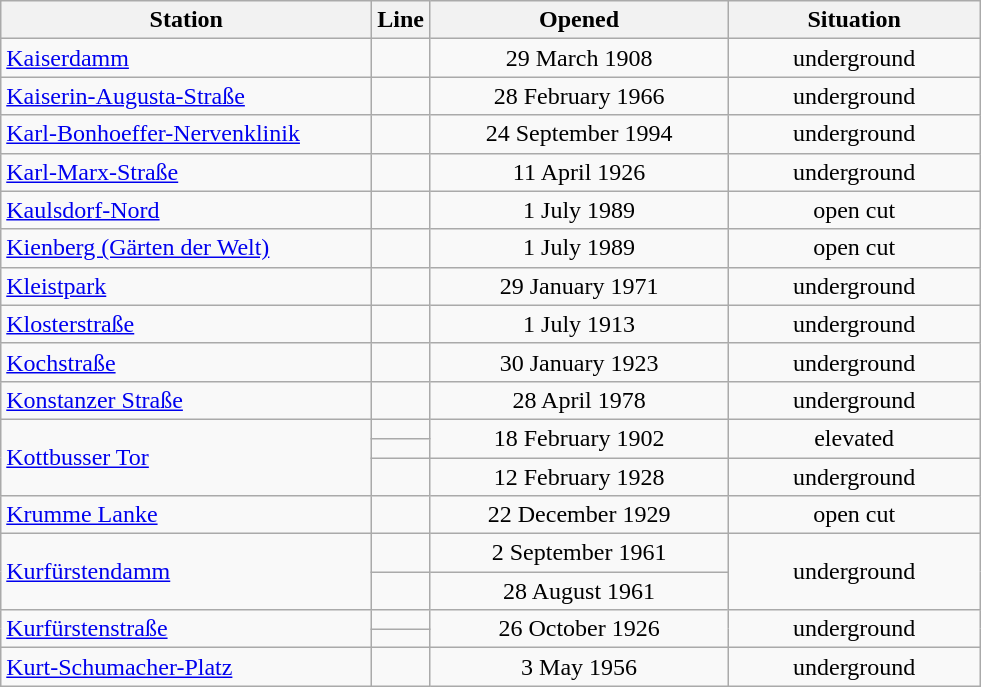<table class="wikitable" style="text-align:center">
<tr>
<th style="width:15em">Station</th>
<th>Line</th>
<th style="width:12em">Opened</th>
<th style="width:10em">Situation</th>
</tr>
<tr>
<td align="left"><a href='#'>Kaiserdamm</a></td>
<td></td>
<td>29 March 1908</td>
<td>underground</td>
</tr>
<tr>
<td align="left"><a href='#'>Kaiserin-Augusta-Straße</a></td>
<td></td>
<td>28 February 1966</td>
<td>underground</td>
</tr>
<tr>
<td align="left"><a href='#'>Karl-Bonhoeffer-Nervenklinik</a></td>
<td></td>
<td>24 September 1994</td>
<td>underground</td>
</tr>
<tr>
<td align="left"><a href='#'>Karl-Marx-Straße</a></td>
<td></td>
<td>11 April 1926</td>
<td>underground</td>
</tr>
<tr>
<td align="left"><a href='#'>Kaulsdorf-Nord</a></td>
<td></td>
<td>1 July 1989</td>
<td>open cut</td>
</tr>
<tr>
<td align="left"><a href='#'>Kienberg (Gärten der Welt)</a></td>
<td></td>
<td>1 July 1989</td>
<td>open cut</td>
</tr>
<tr>
<td align="left"><a href='#'>Kleistpark</a></td>
<td></td>
<td>29 January 1971</td>
<td>underground</td>
</tr>
<tr>
<td align="left"><a href='#'>Klosterstraße</a></td>
<td></td>
<td>1 July 1913</td>
<td>underground</td>
</tr>
<tr>
<td align="left"><a href='#'>Kochstraße</a></td>
<td></td>
<td>30 January 1923</td>
<td>underground</td>
</tr>
<tr>
<td align="left"><a href='#'>Konstanzer Straße</a></td>
<td></td>
<td>28 April 1978</td>
<td>underground</td>
</tr>
<tr>
<td rowspan="3" align="left"><a href='#'>Kottbusser Tor</a></td>
<td></td>
<td rowspan="2">18 February 1902</td>
<td rowspan="2">elevated</td>
</tr>
<tr>
<td></td>
</tr>
<tr>
<td></td>
<td>12 February 1928</td>
<td>underground</td>
</tr>
<tr>
<td align="left"><a href='#'>Krumme Lanke</a></td>
<td></td>
<td>22 December 1929</td>
<td>open cut</td>
</tr>
<tr>
<td rowspan="2" align="left"><a href='#'>Kurfürstendamm</a></td>
<td></td>
<td>2 September 1961</td>
<td rowspan="2">underground</td>
</tr>
<tr>
<td></td>
<td>28 August 1961</td>
</tr>
<tr>
<td rowspan="2" align="left"><a href='#'>Kurfürstenstraße</a></td>
<td></td>
<td rowspan="2">26 October 1926</td>
<td rowspan="2">underground</td>
</tr>
<tr>
<td></td>
</tr>
<tr>
<td align="left"><a href='#'>Kurt-Schumacher-Platz</a></td>
<td></td>
<td>3 May 1956</td>
<td>underground</td>
</tr>
</table>
